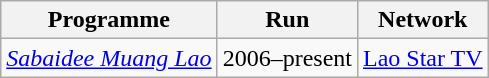<table class="wikitable">
<tr>
<th>Programme</th>
<th>Run</th>
<th>Network</th>
</tr>
<tr>
<td><em><a href='#'>Sabaidee Muang Lao</a></em></td>
<td>2006–present</td>
<td><a href='#'>Lao Star TV</a></td>
</tr>
</table>
